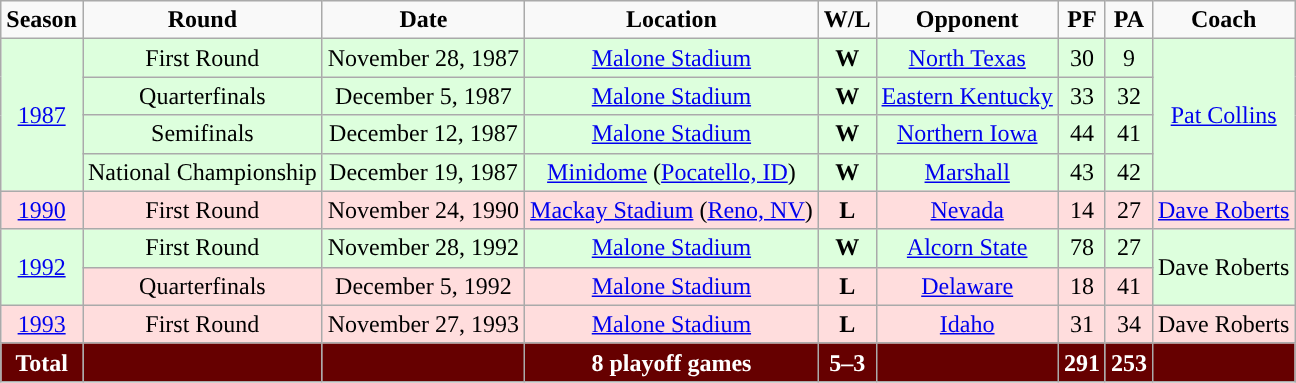<table class="wikitable" style="text-align:center;">
<tr>
<td><strong>Season</strong></td>
<td><strong>Round</strong></td>
<td><strong>Date</strong></td>
<td><strong>Location</strong></td>
<td><strong>W/L</strong></td>
<td><strong>Opponent</strong></td>
<td><strong>PF</strong></td>
<td><strong>PA</strong></td>
<td><strong>Coach</strong></td>
</tr>
<tr style="background:#dfd;">
<td rowspan=4><a href='#'>1987</a></td>
<td>First Round</td>
<td>November 28, 1987</td>
<td><a href='#'>Malone Stadium</a></td>
<td><strong>W</strong></td>
<td><a href='#'>North Texas</a></td>
<td>30</td>
<td>9</td>
<td rowspan=4><a href='#'>Pat Collins</a></td>
</tr>
<tr style="background:#dfd;">
<td>Quarterfinals</td>
<td>December 5, 1987</td>
<td><a href='#'>Malone Stadium</a></td>
<td><strong>W</strong></td>
<td><a href='#'>Eastern Kentucky</a></td>
<td>33</td>
<td>32</td>
</tr>
<tr style="background:#dfd;">
<td>Semifinals</td>
<td>December 12, 1987</td>
<td><a href='#'>Malone Stadium</a></td>
<td><strong>W</strong></td>
<td><a href='#'>Northern Iowa</a></td>
<td>44</td>
<td>41</td>
</tr>
<tr style="background:#dfd;">
<td>National Championship</td>
<td>December 19, 1987</td>
<td><a href='#'>Minidome</a> (<a href='#'>Pocatello, ID</a>)</td>
<td><strong>W</strong></td>
<td><a href='#'>Marshall</a></td>
<td>43</td>
<td>42</td>
</tr>
<tr style="background:#fdd;">
<td><a href='#'>1990</a></td>
<td>First Round</td>
<td>November 24, 1990</td>
<td><a href='#'>Mackay Stadium</a> (<a href='#'>Reno, NV</a>)</td>
<td><strong>L</strong></td>
<td><a href='#'>Nevada</a></td>
<td>14</td>
<td>27</td>
<td><a href='#'>Dave Roberts</a></td>
</tr>
<tr style="background:#dfd;">
<td rowspan=2><a href='#'>1992</a></td>
<td>First Round</td>
<td>November 28, 1992</td>
<td><a href='#'>Malone Stadium</a></td>
<td><strong>W</strong></td>
<td><a href='#'>Alcorn State</a></td>
<td>78</td>
<td>27</td>
<td rowspan=2>Dave Roberts</td>
</tr>
<tr style="background:#fdd;">
<td>Quarterfinals</td>
<td>December 5, 1992</td>
<td><a href='#'>Malone Stadium</a></td>
<td><strong>L</strong></td>
<td><a href='#'>Delaware</a></td>
<td>18</td>
<td>41</td>
</tr>
<tr style="background:#fdd;">
<td><a href='#'>1993</a></td>
<td>First Round</td>
<td>November 27, 1993</td>
<td><a href='#'>Malone Stadium</a></td>
<td><strong>L</strong></td>
<td><a href='#'>Idaho</a></td>
<td>31</td>
<td>34</td>
<td>Dave Roberts</td>
</tr>
<tr style="background:#660000; color:white;">
<td><strong>Total</strong></td>
<td> </td>
<td> </td>
<td><strong>8 playoff games</strong></td>
<td><strong>5–3</strong></td>
<td></td>
<td><strong>291</strong></td>
<td><strong>253</strong></td>
<td></td>
</tr>
</table>
